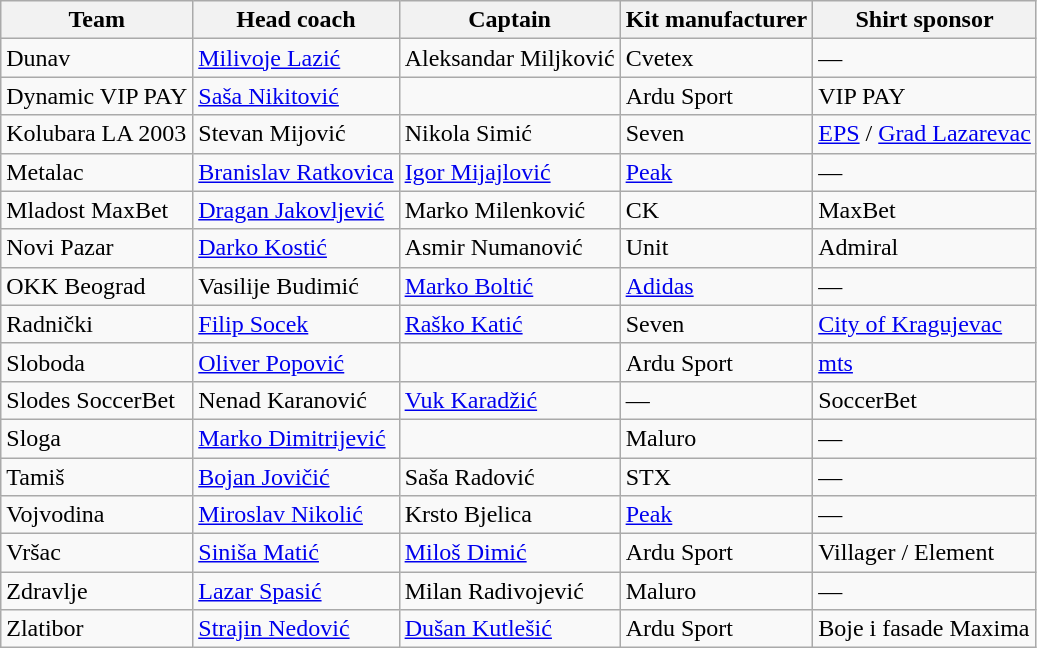<table class="wikitable">
<tr>
<th>Team</th>
<th>Head coach</th>
<th>Captain</th>
<th>Kit manufacturer</th>
<th>Shirt sponsor</th>
</tr>
<tr>
<td>Dunav</td>
<td> <a href='#'>Milivoje Lazić</a></td>
<td> Aleksandar Miljković</td>
<td>Cvetex</td>
<td>—</td>
</tr>
<tr>
<td>Dynamic VIP PAY</td>
<td> <a href='#'>Saša Nikitović</a></td>
<td></td>
<td>Ardu Sport</td>
<td>VIP PAY</td>
</tr>
<tr>
<td>Kolubara LA 2003</td>
<td> Stevan Mijović</td>
<td> Nikola Simić</td>
<td>Seven</td>
<td><a href='#'>EPS</a> / <a href='#'>Grad Lazarevac</a></td>
</tr>
<tr>
<td>Metalac</td>
<td> <a href='#'>Branislav Ratkovica</a></td>
<td> <a href='#'>Igor Mijajlović</a></td>
<td><a href='#'>Peak</a></td>
<td>—</td>
</tr>
<tr>
<td>Mladost MaxBet</td>
<td> <a href='#'>Dragan Jakovljević</a></td>
<td> Marko Milenković</td>
<td>CK</td>
<td>MaxBet</td>
</tr>
<tr>
<td>Novi Pazar</td>
<td>  <a href='#'>Darko Kostić</a></td>
<td> Asmir Numanović</td>
<td>Unit</td>
<td>Admiral</td>
</tr>
<tr>
<td>OKK Beograd</td>
<td> Vasilije Budimić</td>
<td> <a href='#'>Marko Boltić</a></td>
<td><a href='#'>Adidas</a></td>
<td>—</td>
</tr>
<tr>
<td>Radnički</td>
<td> <a href='#'>Filip Socek</a></td>
<td> <a href='#'>Raško Katić</a></td>
<td>Seven</td>
<td><a href='#'>City of Kragujevac</a></td>
</tr>
<tr>
<td>Sloboda</td>
<td> <a href='#'>Oliver Popović</a></td>
<td></td>
<td>Ardu Sport</td>
<td><a href='#'>mts</a></td>
</tr>
<tr>
<td>Slodes SoccerBet</td>
<td> Nenad Karanović</td>
<td> <a href='#'>Vuk Karadžić</a></td>
<td>—</td>
<td>SoccerBet</td>
</tr>
<tr>
<td>Sloga</td>
<td> <a href='#'>Marko Dimitrijević</a></td>
<td></td>
<td>Maluro</td>
<td>—</td>
</tr>
<tr>
<td>Tamiš</td>
<td> <a href='#'>Bojan Jovičić</a></td>
<td> Saša Radović</td>
<td>STX</td>
<td>—</td>
</tr>
<tr>
<td>Vojvodina</td>
<td> <a href='#'>Miroslav Nikolić</a></td>
<td> Krsto Bjelica</td>
<td><a href='#'>Peak</a></td>
<td>—</td>
</tr>
<tr>
<td>Vršac</td>
<td> <a href='#'>Siniša Matić</a></td>
<td> <a href='#'>Miloš Dimić</a></td>
<td>Ardu Sport</td>
<td>Villager / Element</td>
</tr>
<tr>
<td>Zdravlje</td>
<td> <a href='#'>Lazar Spasić</a></td>
<td> Milan Radivojević</td>
<td>Maluro</td>
<td>—</td>
</tr>
<tr>
<td>Zlatibor</td>
<td> <a href='#'>Strajin Nedović</a></td>
<td> <a href='#'>Dušan Kutlešić</a></td>
<td>Ardu Sport</td>
<td>Boje i fasade Maxima</td>
</tr>
</table>
